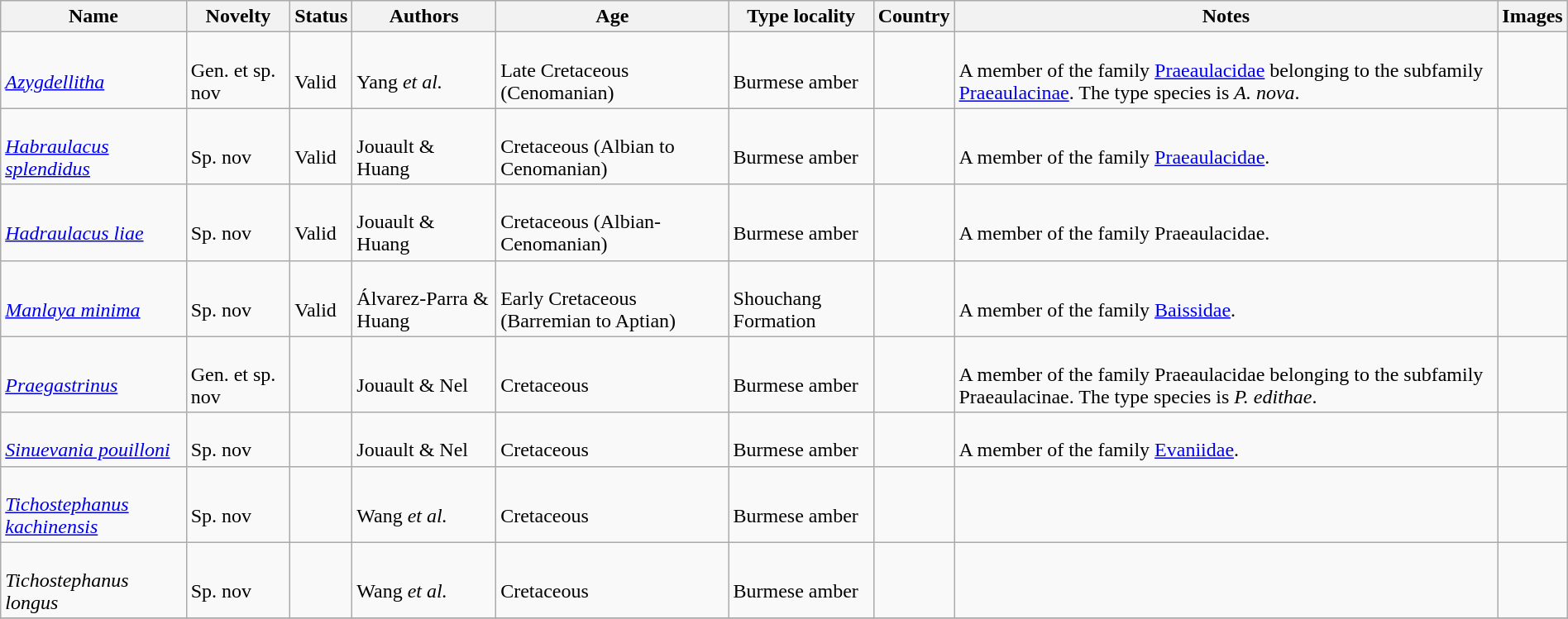<table class="wikitable sortable" align="center" width="100%">
<tr>
<th>Name</th>
<th>Novelty</th>
<th>Status</th>
<th>Authors</th>
<th>Age</th>
<th>Type locality</th>
<th>Country</th>
<th>Notes</th>
<th>Images</th>
</tr>
<tr>
<td><br><em><a href='#'>Azygdellitha</a></em></td>
<td><br>Gen. et sp. nov</td>
<td><br>Valid</td>
<td><br>Yang <em>et al.</em></td>
<td><br>Late Cretaceous (Cenomanian)</td>
<td><br>Burmese amber</td>
<td><br></td>
<td><br>A member of the family <a href='#'>Praeaulacidae</a> belonging to the subfamily <a href='#'>Praeaulacinae</a>. The type species is <em>A. nova</em>.</td>
<td></td>
</tr>
<tr>
<td><br><em><a href='#'>Habraulacus splendidus</a></em></td>
<td><br>Sp. nov</td>
<td><br>Valid</td>
<td><br>Jouault & Huang</td>
<td><br>Cretaceous (Albian to Cenomanian)</td>
<td><br>Burmese amber</td>
<td><br></td>
<td><br>A member of the family <a href='#'>Praeaulacidae</a>.</td>
<td></td>
</tr>
<tr>
<td><br><em><a href='#'>Hadraulacus liae</a></em></td>
<td><br>Sp. nov</td>
<td><br>Valid</td>
<td><br>Jouault & Huang</td>
<td><br>Cretaceous (Albian-Cenomanian)</td>
<td><br>Burmese amber</td>
<td><br></td>
<td><br>A member of the family Praeaulacidae.</td>
<td></td>
</tr>
<tr>
<td><br><em><a href='#'>Manlaya minima</a></em></td>
<td><br>Sp. nov</td>
<td><br>Valid</td>
<td><br>Álvarez-Parra & Huang</td>
<td><br>Early Cretaceous (Barremian to Aptian)</td>
<td><br>Shouchang Formation</td>
<td><br></td>
<td><br>A member of the family <a href='#'>Baissidae</a>.</td>
<td></td>
</tr>
<tr>
<td><br><em><a href='#'>Praegastrinus</a></em></td>
<td><br>Gen. et sp. nov</td>
<td></td>
<td><br>Jouault & Nel</td>
<td><br>Cretaceous</td>
<td><br>Burmese amber</td>
<td><br></td>
<td><br>A member of the family Praeaulacidae belonging to the subfamily Praeaulacinae. The type species is <em>P. edithae</em>.</td>
<td></td>
</tr>
<tr>
<td><br><em><a href='#'>Sinuevania pouilloni</a></em></td>
<td><br>Sp. nov</td>
<td></td>
<td><br>Jouault & Nel</td>
<td><br>Cretaceous</td>
<td><br>Burmese amber</td>
<td><br></td>
<td><br>A member of the family <a href='#'>Evaniidae</a>.</td>
<td></td>
</tr>
<tr>
<td><br><em><a href='#'>Tichostephanus kachinensis</a></em></td>
<td><br>Sp. nov</td>
<td></td>
<td><br>Wang <em>et al.</em></td>
<td><br>Cretaceous</td>
<td><br>Burmese amber</td>
<td><br></td>
<td></td>
<td></td>
</tr>
<tr>
<td><br><em>Tichostephanus longus</em></td>
<td><br>Sp. nov</td>
<td></td>
<td><br>Wang <em>et al.</em></td>
<td><br>Cretaceous</td>
<td><br>Burmese amber</td>
<td><br></td>
<td></td>
<td></td>
</tr>
<tr>
</tr>
</table>
